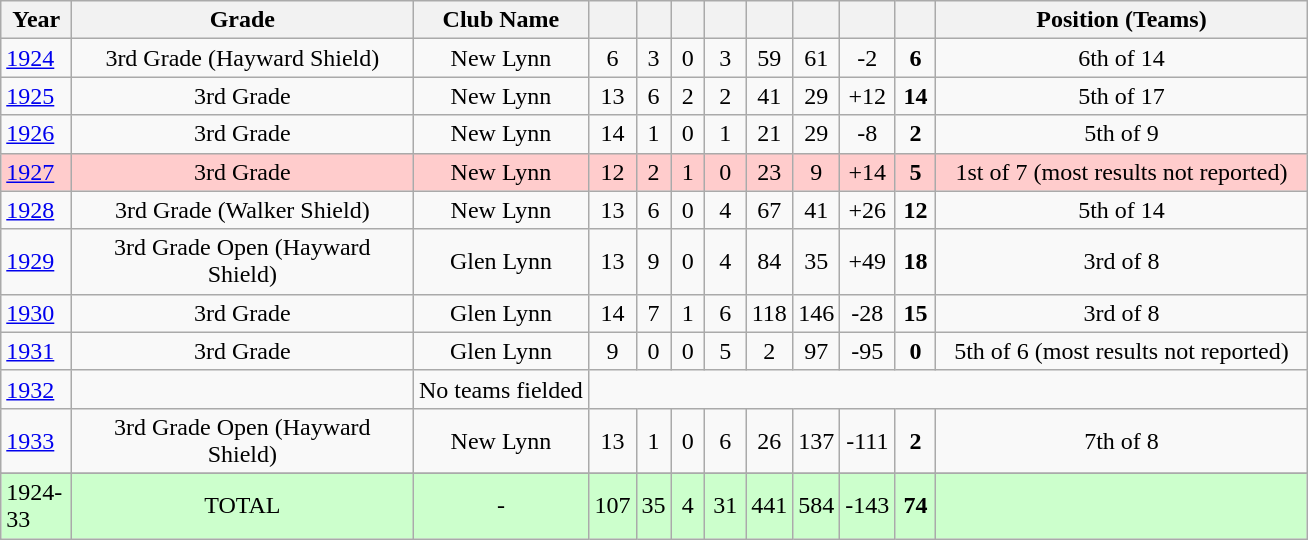<table class="wikitable" style="text-align:center;">
<tr>
<th width=40>Year</th>
<th width=220>Grade</th>
<th width=110>Club Name</th>
<th width="15"></th>
<th width="15"></th>
<th width="15"></th>
<th width="20"></th>
<th width="20"></th>
<th width="20"></th>
<th width="20"></th>
<th width="20"></th>
<th width=240>Position (Teams)</th>
</tr>
<tr>
<td style="text-align:left;"><a href='#'>1924</a></td>
<td>3rd Grade (Hayward Shield)</td>
<td>New Lynn</td>
<td>6</td>
<td>3</td>
<td>0</td>
<td>3</td>
<td>59</td>
<td>61</td>
<td>-2</td>
<td><strong>6</strong></td>
<td>6th of 14</td>
</tr>
<tr>
<td style="text-align:left;"><a href='#'>1925</a></td>
<td>3rd Grade</td>
<td>New Lynn</td>
<td>13</td>
<td>6</td>
<td>2</td>
<td>2</td>
<td>41</td>
<td>29</td>
<td>+12</td>
<td><strong>14</strong></td>
<td>5th of 17</td>
</tr>
<tr>
<td style="text-align:left;"><a href='#'>1926</a></td>
<td>3rd Grade</td>
<td>New Lynn</td>
<td>14</td>
<td>1</td>
<td>0</td>
<td>1</td>
<td>21</td>
<td>29</td>
<td>-8</td>
<td><strong>2</strong></td>
<td>5th of 9</td>
</tr>
<tr style="background: #FFCCCC;">
<td style="text-align:left;"><a href='#'>1927</a></td>
<td>3rd Grade</td>
<td>New Lynn</td>
<td>12</td>
<td>2</td>
<td>1</td>
<td>0</td>
<td>23</td>
<td>9</td>
<td>+14</td>
<td><strong>5</strong></td>
<td>1st of 7 (most results not reported)</td>
</tr>
<tr>
<td style="text-align:left;"><a href='#'>1928</a></td>
<td>3rd Grade (Walker Shield)</td>
<td>New Lynn</td>
<td>13</td>
<td>6</td>
<td>0</td>
<td>4</td>
<td>67</td>
<td>41</td>
<td>+26</td>
<td><strong>12</strong></td>
<td>5th of 14</td>
</tr>
<tr>
<td style="text-align:left;"><a href='#'>1929</a></td>
<td>3rd Grade Open (Hayward Shield)</td>
<td>Glen Lynn</td>
<td>13</td>
<td>9</td>
<td>0</td>
<td>4</td>
<td>84</td>
<td>35</td>
<td>+49</td>
<td><strong>18</strong></td>
<td>3rd of 8</td>
</tr>
<tr>
<td style="text-align:left;"><a href='#'>1930</a></td>
<td>3rd Grade</td>
<td>Glen Lynn</td>
<td>14</td>
<td>7</td>
<td>1</td>
<td>6</td>
<td>118</td>
<td>146</td>
<td>-28</td>
<td><strong>15</strong></td>
<td>3rd of 8</td>
</tr>
<tr>
<td style="text-align:left;"><a href='#'>1931</a></td>
<td>3rd Grade</td>
<td>Glen Lynn</td>
<td>9</td>
<td>0</td>
<td>0</td>
<td>5</td>
<td>2</td>
<td>97</td>
<td>-95</td>
<td><strong>0</strong></td>
<td>5th of 6 (most results not reported)</td>
</tr>
<tr>
<td style="text-align:left;"><a href='#'>1932</a></td>
<td></td>
<td>No teams fielded</td>
</tr>
<tr>
<td style="text-align:left;"><a href='#'>1933</a></td>
<td>3rd Grade Open (Hayward Shield)</td>
<td>New Lynn</td>
<td>13</td>
<td>1</td>
<td>0</td>
<td>6</td>
<td>26</td>
<td>137</td>
<td>-111</td>
<td><strong>2</strong></td>
<td>7th of 8</td>
</tr>
<tr>
</tr>
<tr style="background: #ccffcc;">
<td style="text-align:left;">1924-33</td>
<td>TOTAL</td>
<td>-</td>
<td>107</td>
<td>35</td>
<td>4</td>
<td>31</td>
<td>441</td>
<td>584</td>
<td>-143</td>
<td><strong>74</strong></td>
<td></td>
</tr>
</table>
